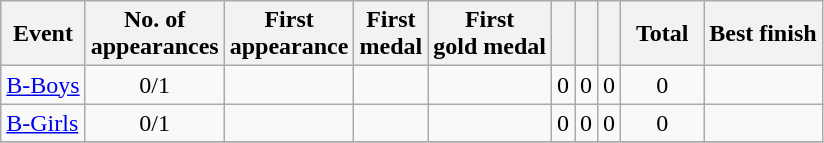<table class="wikitable sortable" style="text-align:center">
<tr>
<th>Event</th>
<th>No. of<br>appearances</th>
<th>First<br>appearance</th>
<th>First<br>medal</th>
<th>First<br>gold medal</th>
<th width:3em; font-weight:bold;"></th>
<th width:3em; font-weight:bold;"></th>
<th width:3em; font-weight:bold;"></th>
<th style="width:3em; font-weight:bold;">Total</th>
<th>Best finish</th>
</tr>
<tr>
<td align=left><a href='#'>B-Boys</a></td>
<td>0/1</td>
<td></td>
<td></td>
<td></td>
<td>0</td>
<td>0</td>
<td>0</td>
<td>0</td>
<td></td>
</tr>
<tr>
<td align=left><a href='#'>B-Girls</a></td>
<td>0/1</td>
<td></td>
<td></td>
<td></td>
<td>0</td>
<td>0</td>
<td>0</td>
<td>0</td>
<td></td>
</tr>
<tr>
</tr>
</table>
